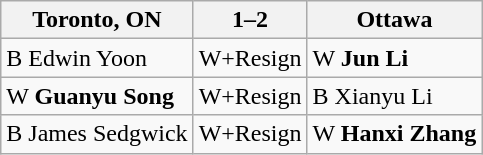<table class="wikitable">
<tr>
<th>Toronto, ON</th>
<th>1–2</th>
<th>Ottawa</th>
</tr>
<tr>
<td>B Edwin Yoon</td>
<td>W+Resign</td>
<td>W <strong>Jun Li</strong></td>
</tr>
<tr>
<td>W <strong>Guanyu Song</strong></td>
<td>W+Resign</td>
<td>B Xianyu Li</td>
</tr>
<tr>
<td>B James Sedgwick</td>
<td>W+Resign</td>
<td>W <strong>Hanxi Zhang</strong></td>
</tr>
</table>
